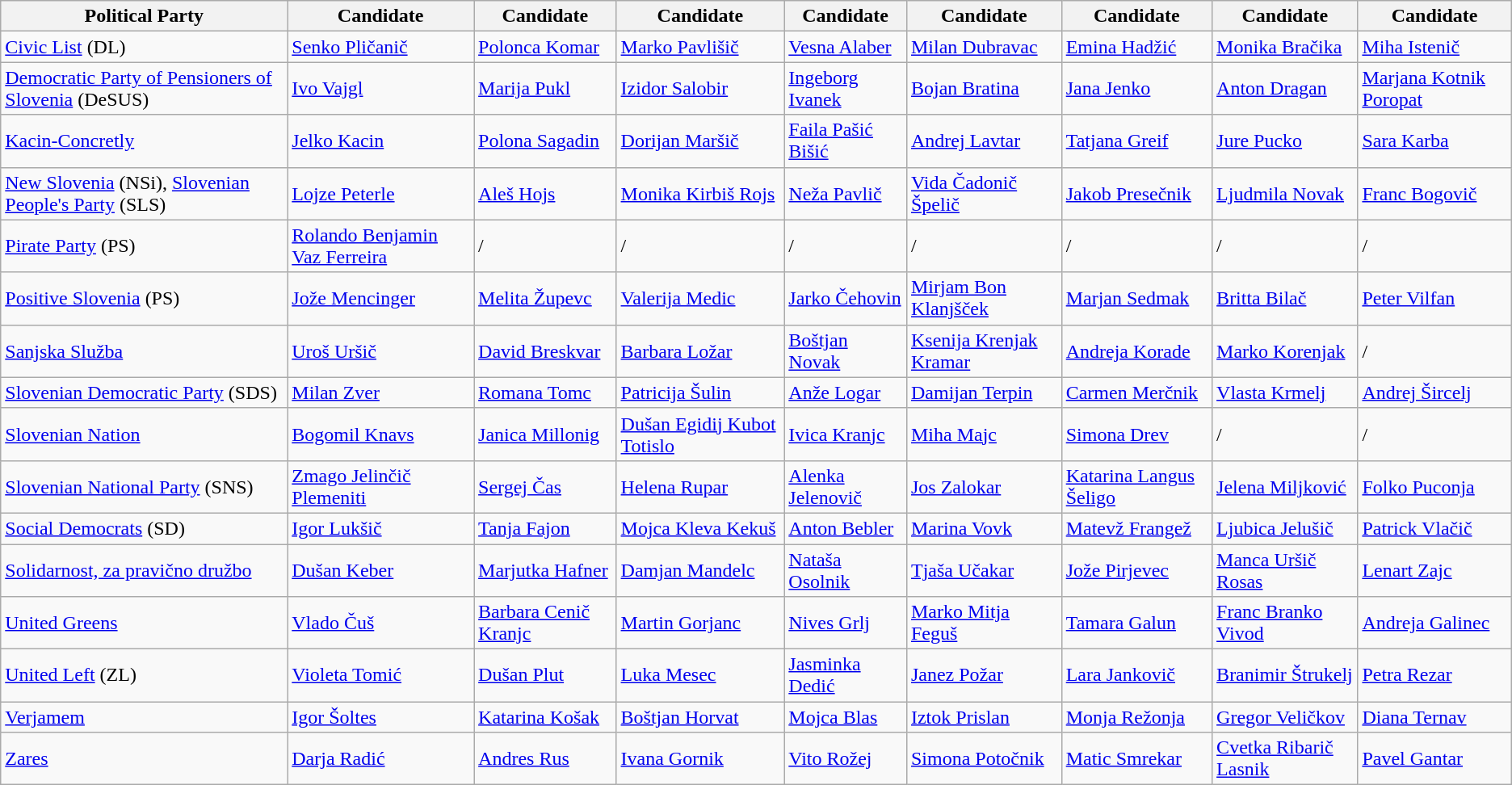<table class="wikitable" border="1">
<tr>
<th>Political Party</th>
<th>Candidate</th>
<th>Candidate</th>
<th>Candidate</th>
<th>Candidate</th>
<th>Candidate</th>
<th>Candidate</th>
<th>Candidate</th>
<th>Candidate</th>
</tr>
<tr>
<td><a href='#'>Civic List</a> (DL)</td>
<td><a href='#'>Senko Pličanič</a></td>
<td><a href='#'>Polonca Komar</a></td>
<td><a href='#'>Marko Pavlišič</a></td>
<td><a href='#'>Vesna Alaber</a></td>
<td><a href='#'>Milan Dubravac</a></td>
<td><a href='#'>Emina Hadžić</a></td>
<td><a href='#'>Monika Bračika</a></td>
<td><a href='#'>Miha Istenič</a></td>
</tr>
<tr>
<td><a href='#'>Democratic Party of Pensioners of Slovenia</a> (DeSUS)</td>
<td><a href='#'>Ivo Vajgl</a></td>
<td><a href='#'>Marija Pukl</a></td>
<td><a href='#'>Izidor Salobir</a></td>
<td><a href='#'>Ingeborg Ivanek</a></td>
<td><a href='#'>Bojan Bratina</a></td>
<td><a href='#'>Jana Jenko</a></td>
<td><a href='#'>Anton Dragan</a></td>
<td><a href='#'>Marjana Kotnik Poropat</a></td>
</tr>
<tr>
<td><a href='#'>Kacin-Concretly</a></td>
<td><a href='#'>Jelko Kacin</a></td>
<td><a href='#'>Polona Sagadin</a></td>
<td><a href='#'>Dorijan Maršič</a></td>
<td><a href='#'>Faila Pašić Bišić</a></td>
<td><a href='#'>Andrej Lavtar</a></td>
<td><a href='#'>Tatjana Greif</a></td>
<td><a href='#'>Jure Pucko</a></td>
<td><a href='#'>Sara Karba</a></td>
</tr>
<tr>
<td><a href='#'>New Slovenia</a> (NSi), <a href='#'>Slovenian People's Party</a> (SLS)</td>
<td><a href='#'>Lojze Peterle</a></td>
<td><a href='#'>Aleš Hojs</a></td>
<td><a href='#'>Monika Kirbiš Rojs</a></td>
<td><a href='#'>Neža Pavlič</a></td>
<td><a href='#'>Vida Čadonič Špelič</a></td>
<td><a href='#'>Jakob Presečnik</a></td>
<td><a href='#'>Ljudmila Novak</a></td>
<td><a href='#'>Franc Bogovič</a></td>
</tr>
<tr>
<td><a href='#'>Pirate Party</a> (PS)</td>
<td><a href='#'>Rolando Benjamin Vaz Ferreira</a></td>
<td>/</td>
<td>/</td>
<td>/</td>
<td>/</td>
<td>/</td>
<td>/</td>
<td>/</td>
</tr>
<tr>
<td><a href='#'>Positive Slovenia</a> (PS)</td>
<td><a href='#'>Jože Mencinger</a></td>
<td><a href='#'>Melita Župevc</a></td>
<td><a href='#'>Valerija Medic</a></td>
<td><a href='#'>Jarko Čehovin</a></td>
<td><a href='#'>Mirjam Bon Klanjšček</a></td>
<td><a href='#'>Marjan Sedmak</a></td>
<td><a href='#'>Britta Bilač</a></td>
<td><a href='#'>Peter Vilfan</a></td>
</tr>
<tr>
<td><a href='#'>Sanjska Služba</a></td>
<td><a href='#'>Uroš Uršič</a></td>
<td><a href='#'>David Breskvar</a></td>
<td><a href='#'>Barbara Ložar</a></td>
<td><a href='#'>Boštjan Novak</a></td>
<td><a href='#'>Ksenija Krenjak Kramar</a></td>
<td><a href='#'>Andreja Korade</a></td>
<td><a href='#'>Marko Korenjak</a></td>
<td>/</td>
</tr>
<tr>
<td><a href='#'>Slovenian Democratic Party</a> (SDS)</td>
<td><a href='#'>Milan Zver</a></td>
<td><a href='#'>Romana Tomc</a></td>
<td><a href='#'>Patricija Šulin</a></td>
<td><a href='#'>Anže Logar</a></td>
<td><a href='#'>Damijan Terpin</a></td>
<td><a href='#'>Carmen Merčnik</a></td>
<td><a href='#'>Vlasta Krmelj</a></td>
<td><a href='#'>Andrej Šircelj</a></td>
</tr>
<tr>
<td><a href='#'>Slovenian Nation</a></td>
<td><a href='#'>Bogomil Knavs</a></td>
<td><a href='#'>Janica Millonig</a></td>
<td><a href='#'>Dušan Egidij Kubot Totislo</a></td>
<td><a href='#'>Ivica Kranjc</a></td>
<td><a href='#'>Miha Majc</a></td>
<td><a href='#'>Simona Drev</a></td>
<td>/</td>
<td>/</td>
</tr>
<tr>
<td><a href='#'>Slovenian National Party</a> (SNS)</td>
<td><a href='#'>Zmago Jelinčič Plemeniti</a></td>
<td><a href='#'>Sergej Čas</a></td>
<td><a href='#'>Helena Rupar</a></td>
<td><a href='#'>Alenka Jelenovič</a></td>
<td><a href='#'>Jos Zalokar</a></td>
<td><a href='#'>Katarina Langus Šeligo</a></td>
<td><a href='#'>Jelena Miljković</a></td>
<td><a href='#'>Folko Puconja</a></td>
</tr>
<tr>
<td><a href='#'>Social Democrats</a> (SD)</td>
<td><a href='#'>Igor Lukšič</a></td>
<td><a href='#'>Tanja Fajon</a></td>
<td><a href='#'>Mojca Kleva Kekuš</a></td>
<td><a href='#'>Anton Bebler</a></td>
<td><a href='#'>Marina Vovk</a></td>
<td><a href='#'>Matevž Frangež</a></td>
<td><a href='#'>Ljubica Jelušič</a></td>
<td><a href='#'>Patrick Vlačič</a></td>
</tr>
<tr>
<td><a href='#'>Solidarnost, za pravično družbo</a></td>
<td><a href='#'>Dušan Keber</a></td>
<td><a href='#'>Marjutka Hafner</a></td>
<td><a href='#'>Damjan Mandelc</a></td>
<td><a href='#'>Nataša Osolnik</a></td>
<td><a href='#'>Tjaša Učakar</a></td>
<td><a href='#'>Jože Pirjevec</a></td>
<td><a href='#'>Manca Uršič Rosas</a></td>
<td><a href='#'>Lenart Zajc</a></td>
</tr>
<tr>
<td><a href='#'>United Greens</a></td>
<td><a href='#'>Vlado Čuš</a></td>
<td><a href='#'>Barbara Cenič Kranjc</a></td>
<td><a href='#'>Martin Gorjanc</a></td>
<td><a href='#'>Nives Grlj</a></td>
<td><a href='#'>Marko Mitja Feguš</a></td>
<td><a href='#'>Tamara Galun</a></td>
<td><a href='#'>Franc Branko Vivod</a></td>
<td><a href='#'>Andreja Galinec</a></td>
</tr>
<tr>
<td><a href='#'>United Left</a> (ZL)</td>
<td><a href='#'>Violeta Tomić</a></td>
<td><a href='#'>Dušan Plut</a></td>
<td><a href='#'>Luka Mesec</a></td>
<td><a href='#'>Jasminka Dedić</a></td>
<td><a href='#'>Janez Požar</a></td>
<td><a href='#'>Lara Jankovič</a></td>
<td><a href='#'>Branimir Štrukelj</a></td>
<td><a href='#'>Petra Rezar</a></td>
</tr>
<tr>
<td><a href='#'>Verjamem</a></td>
<td><a href='#'>Igor Šoltes</a></td>
<td><a href='#'>Katarina Košak</a></td>
<td><a href='#'>Boštjan Horvat</a></td>
<td><a href='#'>Mojca Blas</a></td>
<td><a href='#'>Iztok Prislan</a></td>
<td><a href='#'>Monja Režonja</a></td>
<td><a href='#'>Gregor Veličkov</a></td>
<td><a href='#'>Diana Ternav</a></td>
</tr>
<tr>
<td><a href='#'>Zares</a></td>
<td><a href='#'>Darja Radić</a></td>
<td><a href='#'>Andres Rus</a></td>
<td><a href='#'>Ivana Gornik</a></td>
<td><a href='#'>Vito Rožej</a></td>
<td><a href='#'>Simona Potočnik</a></td>
<td><a href='#'>Matic Smrekar</a></td>
<td><a href='#'>Cvetka Ribarič Lasnik</a></td>
<td><a href='#'>Pavel Gantar</a></td>
</tr>
</table>
